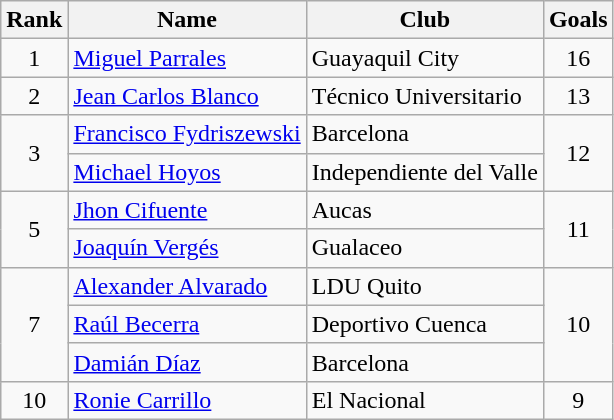<table class="wikitable" border="1">
<tr>
<th>Rank</th>
<th>Name</th>
<th>Club</th>
<th>Goals</th>
</tr>
<tr>
<td align=center>1</td>
<td> <a href='#'>Miguel Parrales</a></td>
<td>Guayaquil City</td>
<td align=center>16</td>
</tr>
<tr>
<td align=center>2</td>
<td> <a href='#'>Jean Carlos Blanco</a></td>
<td>Técnico Universitario</td>
<td align=center>13</td>
</tr>
<tr>
<td rowspan=2 align=center>3</td>
<td> <a href='#'>Francisco Fydriszewski</a></td>
<td>Barcelona</td>
<td rowspan=2 align=center>12</td>
</tr>
<tr>
<td> <a href='#'>Michael Hoyos</a></td>
<td>Independiente del Valle</td>
</tr>
<tr>
<td rowspan=2 align=center>5</td>
<td> <a href='#'>Jhon Cifuente</a></td>
<td>Aucas</td>
<td rowspan=2 align=center>11</td>
</tr>
<tr>
<td> <a href='#'>Joaquín Vergés</a></td>
<td>Gualaceo</td>
</tr>
<tr>
<td rowspan=3 align=center>7</td>
<td> <a href='#'>Alexander Alvarado</a></td>
<td>LDU Quito</td>
<td rowspan=3 align=center>10</td>
</tr>
<tr>
<td> <a href='#'>Raúl Becerra</a></td>
<td>Deportivo Cuenca</td>
</tr>
<tr>
<td> <a href='#'>Damián Díaz</a></td>
<td>Barcelona</td>
</tr>
<tr>
<td align=center>10</td>
<td> <a href='#'>Ronie Carrillo</a></td>
<td>El Nacional</td>
<td align=center>9</td>
</tr>
</table>
